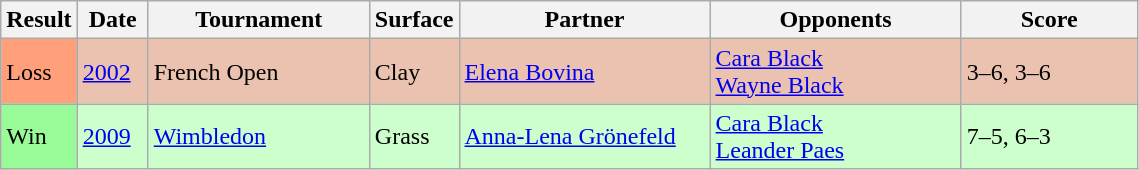<table class="sortable wikitable">
<tr>
<th style="width:40px">Result</th>
<th style="width:40px">Date</th>
<th style="width:140px">Tournament</th>
<th style="width:50px">Surface</th>
<th style="width:160px">Partner</th>
<th style="width:160px">Opponents</th>
<th style="width:110px" class="unsortable">Score</th>
</tr>
<tr bgcolor=EBC2AF>
<td style="background:#ffa07a;">Loss</td>
<td><a href='#'>2002</a></td>
<td>French Open</td>
<td>Clay</td>
<td> <a href='#'>Elena Bovina</a></td>
<td> <a href='#'>Cara Black</a><br> <a href='#'>Wayne Black</a></td>
<td>3–6, 3–6</td>
</tr>
<tr bgcolor=CCFFCC>
<td style="background:#98fb98;">Win</td>
<td><a href='#'>2009</a></td>
<td><a href='#'>Wimbledon</a></td>
<td>Grass</td>
<td> <a href='#'>Anna-Lena Grönefeld</a></td>
<td> <a href='#'>Cara Black</a><br> <a href='#'>Leander Paes</a></td>
<td>7–5, 6–3</td>
</tr>
</table>
